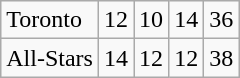<table class="wikitable">
<tr>
<td>Toronto</td>
<td>12</td>
<td>10</td>
<td>14</td>
<td>36</td>
</tr>
<tr>
<td>All-Stars</td>
<td>14</td>
<td>12</td>
<td>12</td>
<td>38</td>
</tr>
</table>
